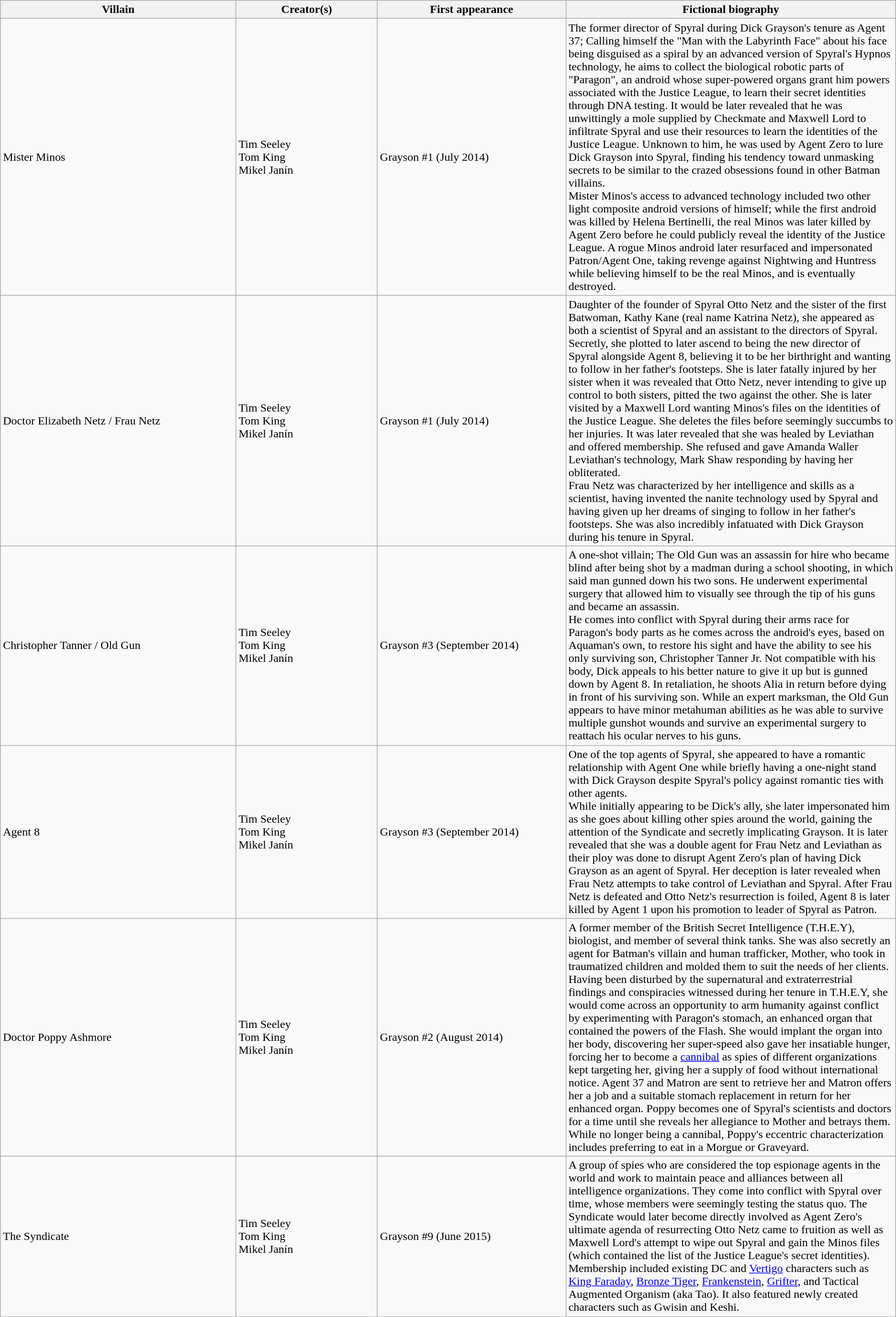<table class="wikitable">
<tr>
<th style="width:25%">Villain</th>
<th style="width:15%;">Creator(s)</th>
<th style="width:20%;">First appearance</th>
<th style="width:35%;">Fictional biography</th>
</tr>
<tr>
<td>Mister Minos</td>
<td>Tim Seeley<br>Tom King<br>Mikel Janín</td>
<td>Grayson #1 (July 2014)</td>
<td>The former director of Spyral during Dick Grayson's tenure as Agent 37; Calling himself the "Man with the Labyrinth Face" about his face being disguised as a spiral by an advanced version of Spyral's Hypnos technology, he aims to collect the biological robotic parts of "Paragon", an android whose super-powered organs grant him powers associated with the Justice League, to learn their secret identities through DNA testing.  It would be later revealed that he was unwittingly a mole supplied by Checkmate and Maxwell Lord to infiltrate Spyral and use their resources to learn the identities of the Justice League. Unknown to him, he was used by Agent Zero to lure Dick Grayson into Spyral, finding his tendency toward unmasking secrets to be similar to the crazed obsessions found in other Batman villains.<br>Mister Minos's access to advanced technology included two other light composite android versions of himself; while the first android was killed by Helena Bertinelli, the real Minos was later killed by Agent Zero before he could publicly reveal the identity of the Justice League. A rogue Minos android later resurfaced and impersonated Patron/Agent One, taking revenge against Nightwing and Huntress while believing himself to be the real Minos, and is eventually destroyed.</td>
</tr>
<tr>
<td>Doctor Elizabeth Netz / Frau Netz</td>
<td>Tim Seeley<br>Tom King<br>Mikel Janín</td>
<td>Grayson #1 (July 2014)</td>
<td>Daughter of the founder of Spyral Otto Netz and the sister of the first Batwoman, Kathy Kane (real name Katrina Netz), she appeared as both a scientist of Spyral and an assistant to the directors of Spyral. Secretly, she plotted to later ascend to being the new director of Spyral alongside Agent 8, believing it to be her birthright and wanting to follow in her father's footsteps. She is later fatally injured by her sister when it was revealed that Otto Netz, never intending to give up control to both sisters, pitted the two against the other. She is later visited by a Maxwell Lord wanting Minos's files on the identities of the Justice League. She deletes the files before seemingly succumbs to her injuries. It was later revealed that she was healed by Leviathan and offered membership. She refused and gave Amanda Waller Leviathan's technology, Mark Shaw responding by having her obliterated.<br>Frau Netz was characterized by her intelligence and skills as a scientist, having invented the nanite technology used by Spyral and having given up her dreams of singing to follow in her father's footsteps. She was also incredibly infatuated with Dick Grayson during his tenure in Spyral.</td>
</tr>
<tr>
<td>Christopher Tanner / Old Gun</td>
<td>Tim Seeley<br>Tom King<br>Mikel Janín</td>
<td>Grayson #3 (September 2014)</td>
<td>A one-shot villain; The Old Gun was an assassin for hire who became blind after being shot by a madman during a school shooting, in which said man gunned down his two sons. He underwent experimental surgery that allowed him to visually see through the tip of his guns and became an assassin.<br>He comes into conflict with Spyral during their arms race for Paragon's body parts as he comes across the android's eyes, based on Aquaman's own, to restore his sight and have the ability to see his only surviving son, Christopher Tanner Jr. Not compatible with his body, Dick appeals to his better nature to give it up but is gunned down by Agent 8. In retaliation, he shoots Alia in return before dying in front of his surviving son.
While an expert marksman, the Old Gun appears to have minor metahuman abilities as he was able to survive multiple gunshot wounds and survive an experimental surgery to reattach his ocular nerves to his guns.</td>
</tr>
<tr>
<td>Agent 8</td>
<td>Tim Seeley<br>Tom King<br>Mikel Janín</td>
<td>Grayson #3 (September 2014)</td>
<td>One of the top agents of Spyral, she appeared to have a romantic relationship with Agent One while briefly having a one-night stand with Dick Grayson despite Spyral's policy against romantic ties with other agents.<br>While initially appearing to be Dick's ally, she later impersonated him as she goes about killing other spies around the world, gaining the attention of the Syndicate and secretly implicating Grayson. It is later revealed that she was a double agent for Frau Netz and Leviathan as their ploy was done to disrupt Agent Zero's plan of having Dick Grayson as an agent of Spyral. Her deception is later revealed when Frau Netz attempts to take control of Leviathan and Spyral. After Frau Netz is defeated and Otto Netz's resurrection is foiled, Agent 8 is later killed by Agent 1 upon his promotion to leader of Spyral as Patron.</td>
</tr>
<tr>
<td>Doctor Poppy Ashmore</td>
<td>Tim Seeley<br>Tom King<br>Mikel Janín</td>
<td>Grayson #2 (August 2014)</td>
<td>A former member of the British Secret Intelligence (T.H.E.Y), biologist, and member of several think tanks. She was also secretly an agent for Batman's villain and human trafficker, Mother, who took in traumatized children and molded them to suit the needs of her clients.<br>Having been disturbed by the supernatural and extraterrestrial findings and conspiracies witnessed during her tenure in T.H.E.Y, she would come across an opportunity to arm humanity against conflict by experimenting with Paragon's stomach, an enhanced organ that contained the powers of the Flash. She would implant the organ into her body, discovering her super-speed also gave her insatiable hunger, forcing her to become a <a href='#'>cannibal</a> as spies of different organizations kept targeting her, giving her a supply of food without international notice. Agent 37 and Matron are sent to retrieve her and Matron offers her a job and a suitable stomach replacement in return for her enhanced organ. Poppy becomes one of Spyral's scientists and doctors for a time until she reveals her allegiance to Mother and betrays them.<br>While no longer being a cannibal, Poppy's eccentric characterization includes preferring to eat in a Morgue or Graveyard.</td>
</tr>
<tr>
<td>The Syndicate</td>
<td>Tim Seeley<br>Tom King<br>Mikel Janín</td>
<td>Grayson #9 (June 2015)</td>
<td>A group of spies who are considered the top espionage agents in the world and work to maintain peace and alliances between all intelligence organizations. They come into conflict with Spyral over time, whose members were seemingly testing the status quo. The Syndicate would later become directly involved as  Agent Zero's ultimate agenda of resurrecting Otto Netz came to fruition as well as Maxwell Lord's attempt to wipe out Spyral and gain the Minos files (which contained the list of the Justice League's secret identities).<br>Membership included existing DC and <a href='#'>Vertigo</a> characters such as <a href='#'>King Faraday</a>, <a href='#'>Bronze Tiger</a>, <a href='#'>Frankenstein</a>, <a href='#'>Grifter</a>, and Tactical Augmented Organism (aka Tao). It also featured newly created characters such as Gwisin and Keshi.</td>
</tr>
</table>
